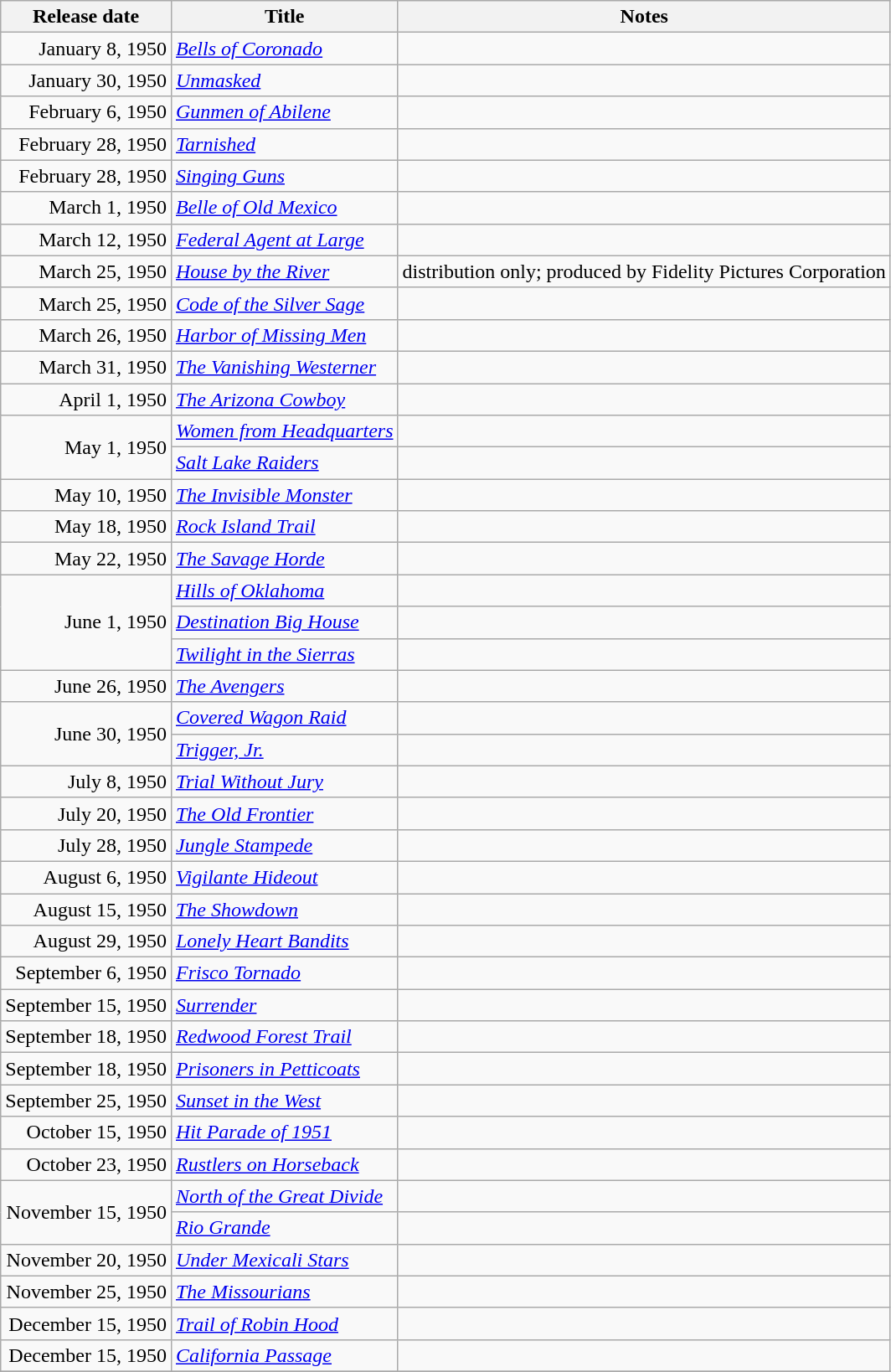<table class="wikitable sortable">
<tr>
<th>Release date</th>
<th>Title</th>
<th>Notes</th>
</tr>
<tr>
<td align="right">January 8, 1950</td>
<td><em><a href='#'>Bells of Coronado</a></em></td>
<td></td>
</tr>
<tr>
<td align="right">January 30, 1950</td>
<td><em><a href='#'>Unmasked</a></em></td>
<td></td>
</tr>
<tr>
<td align="right">February 6, 1950</td>
<td><em><a href='#'>Gunmen of Abilene</a></em></td>
<td></td>
</tr>
<tr>
<td align="right">February 28, 1950</td>
<td><em><a href='#'>Tarnished</a></em></td>
<td></td>
</tr>
<tr>
<td align="right">February 28, 1950</td>
<td><em><a href='#'>Singing Guns</a></em></td>
<td></td>
</tr>
<tr>
<td align="right">March 1, 1950</td>
<td><em><a href='#'>Belle of Old Mexico</a></em></td>
<td></td>
</tr>
<tr>
<td align="right">March 12, 1950</td>
<td><em><a href='#'>Federal Agent at Large</a></em></td>
<td></td>
</tr>
<tr>
<td align="right">March 25, 1950</td>
<td><em><a href='#'>House by the River</a></em></td>
<td>distribution only; produced by Fidelity Pictures Corporation</td>
</tr>
<tr>
<td align="right">March 25, 1950</td>
<td><em><a href='#'>Code of the Silver Sage</a></em></td>
<td></td>
</tr>
<tr>
<td align="right">March 26, 1950</td>
<td><em><a href='#'>Harbor of Missing Men</a></em></td>
<td></td>
</tr>
<tr>
<td align="right">March 31, 1950</td>
<td><em><a href='#'>The Vanishing Westerner</a></em></td>
<td></td>
</tr>
<tr>
<td align="right">April 1, 1950</td>
<td><em><a href='#'>The Arizona Cowboy</a></em></td>
<td></td>
</tr>
<tr>
<td align="right" rowspan="2">May 1, 1950</td>
<td><em><a href='#'>Women from Headquarters</a></em></td>
<td></td>
</tr>
<tr>
<td><em><a href='#'>Salt Lake Raiders</a></em></td>
<td></td>
</tr>
<tr>
<td align="right">May 10, 1950</td>
<td><em><a href='#'>The Invisible Monster</a></em></td>
<td></td>
</tr>
<tr>
<td align="right">May 18, 1950</td>
<td><em><a href='#'>Rock Island Trail</a></em></td>
<td></td>
</tr>
<tr>
<td align="right">May 22, 1950</td>
<td><em><a href='#'>The Savage Horde</a></em></td>
<td></td>
</tr>
<tr>
<td align="right" rowspan="3">June 1, 1950</td>
<td><em><a href='#'>Hills of Oklahoma</a></em></td>
<td></td>
</tr>
<tr>
<td><em><a href='#'>Destination Big House</a></em></td>
<td></td>
</tr>
<tr>
<td><em><a href='#'>Twilight in the Sierras</a></em></td>
<td></td>
</tr>
<tr>
<td align="right">June 26, 1950</td>
<td><em><a href='#'>The Avengers</a></em></td>
<td></td>
</tr>
<tr>
<td align="right" rowspan="2">June 30, 1950</td>
<td><em><a href='#'>Covered Wagon Raid</a></em></td>
<td></td>
</tr>
<tr>
<td><em><a href='#'>Trigger, Jr.</a></em></td>
<td></td>
</tr>
<tr>
<td align="right">July 8, 1950</td>
<td><em><a href='#'>Trial Without Jury</a></em></td>
<td></td>
</tr>
<tr>
<td align="right">July 20, 1950</td>
<td><em><a href='#'>The Old Frontier</a></em></td>
<td></td>
</tr>
<tr>
<td align="right">July 28, 1950</td>
<td><em><a href='#'>Jungle Stampede</a></em></td>
<td></td>
</tr>
<tr>
<td align="right">August 6, 1950</td>
<td><em><a href='#'>Vigilante Hideout</a></em></td>
<td></td>
</tr>
<tr>
<td align="right">August 15, 1950</td>
<td><em><a href='#'>The Showdown</a></em></td>
<td></td>
</tr>
<tr>
<td align="right">August 29, 1950</td>
<td><em><a href='#'>Lonely Heart Bandits</a></em></td>
<td></td>
</tr>
<tr>
<td align="right">September 6, 1950</td>
<td><em><a href='#'>Frisco Tornado</a></em></td>
<td></td>
</tr>
<tr>
<td align="right">September 15, 1950</td>
<td><em><a href='#'>Surrender</a></em></td>
<td></td>
</tr>
<tr>
<td align="right">September 18, 1950</td>
<td><em><a href='#'>Redwood Forest Trail</a></em></td>
<td></td>
</tr>
<tr>
<td align="right">September 18, 1950</td>
<td><em><a href='#'>Prisoners in Petticoats</a></em></td>
<td></td>
</tr>
<tr>
<td align="right">September 25, 1950</td>
<td><em><a href='#'>Sunset in the West</a></em></td>
<td></td>
</tr>
<tr>
<td align="right">October 15, 1950</td>
<td><em><a href='#'>Hit Parade of 1951</a></em></td>
<td></td>
</tr>
<tr>
<td align="right">October 23, 1950</td>
<td><em><a href='#'>Rustlers on Horseback</a></em></td>
<td></td>
</tr>
<tr>
<td align="right" rowspan="2">November 15, 1950</td>
<td><em><a href='#'>North of the Great Divide</a></em></td>
<td></td>
</tr>
<tr>
<td><em><a href='#'>Rio Grande</a></em></td>
<td></td>
</tr>
<tr>
<td align="right">November 20, 1950</td>
<td><em><a href='#'>Under Mexicali Stars</a></em></td>
<td></td>
</tr>
<tr>
<td align="right">November 25, 1950</td>
<td><em><a href='#'>The Missourians</a></em></td>
<td></td>
</tr>
<tr>
<td align="right">December 15, 1950</td>
<td><em><a href='#'>Trail of Robin Hood</a></em></td>
<td></td>
</tr>
<tr>
<td align="right">December 15, 1950</td>
<td><em><a href='#'>California Passage</a></em></td>
<td></td>
</tr>
<tr>
</tr>
</table>
